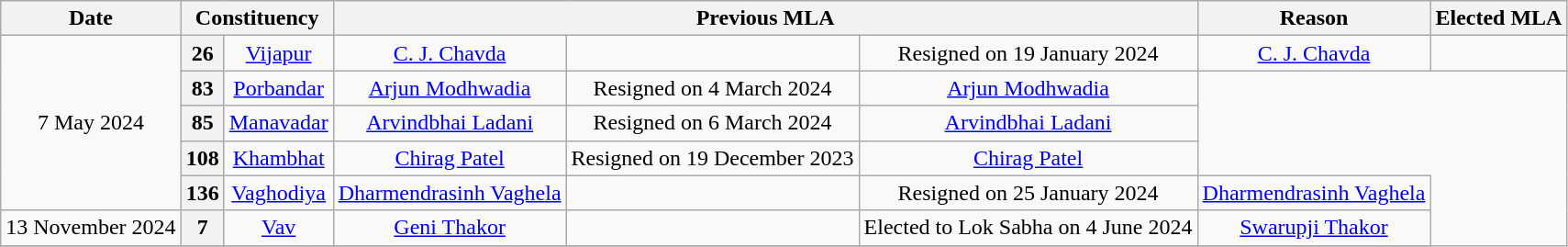<table class="wikitable sortable" style="text-align:center;">
<tr>
<th>Date</th>
<th colspan="2">Constituency</th>
<th colspan="3">Previous MLA</th>
<th>Reason</th>
<th colspan="3">Elected MLA</th>
</tr>
<tr>
<td rowspan="5">7 May 2024</td>
<th>26</th>
<td><a href='#'>Vijapur</a></td>
<td><a href='#'>C. J. Chavda</a></td>
<td></td>
<td>Resigned on 19 January 2024</td>
<td><a href='#'>C. J. Chavda</a></td>
<td></td>
</tr>
<tr>
<th>83</th>
<td><a href='#'>Porbandar</a></td>
<td><a href='#'>Arjun Modhwadia</a></td>
<td>Resigned on 4 March 2024</td>
<td><a href='#'>Arjun Modhwadia</a></td>
</tr>
<tr>
<th>85</th>
<td><a href='#'>Manavadar</a></td>
<td><a href='#'>Arvindbhai Ladani</a></td>
<td>Resigned on 6 March 2024</td>
<td><a href='#'>Arvindbhai Ladani</a></td>
</tr>
<tr>
<th>108</th>
<td><a href='#'>Khambhat</a></td>
<td><a href='#'>Chirag Patel</a></td>
<td>Resigned on 19 December 2023</td>
<td><a href='#'>Chirag Patel</a></td>
</tr>
<tr>
<th>136</th>
<td><a href='#'>Vaghodiya</a></td>
<td><a href='#'>Dharmendrasinh Vaghela</a></td>
<td></td>
<td>Resigned on 25 January 2024</td>
<td><a href='#'>Dharmendrasinh Vaghela</a></td>
</tr>
<tr>
<td>13 November 2024</td>
<th>7</th>
<td><a href='#'>Vav</a></td>
<td><a href='#'>Geni Thakor</a></td>
<td></td>
<td>Elected to Lok Sabha on 4 June 2024</td>
<td><a href='#'>Swarupji Thakor</a></td>
</tr>
<tr>
</tr>
</table>
